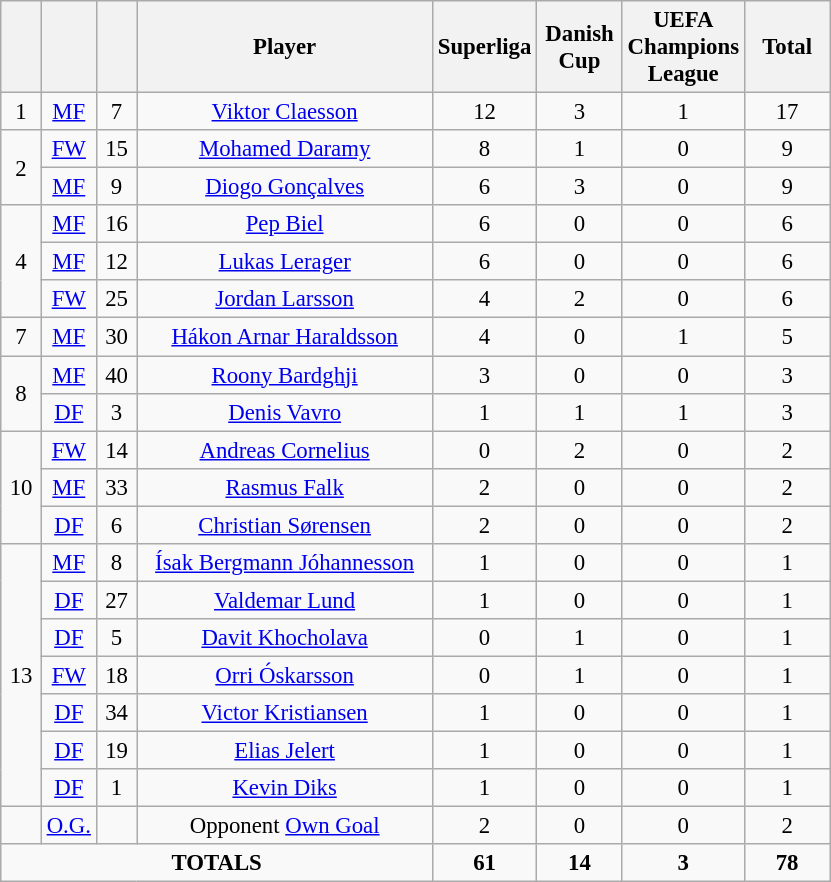<table class="wikitable sortable" style="font-size: 95%; text-align: center;">
<tr>
<th width=20></th>
<th width=20></th>
<th width=20></th>
<th width=190>Player</th>
<th width=50>Superliga</th>
<th width=50>Danish Cup</th>
<th width=50>UEFA Champions League</th>
<th width=50>Total</th>
</tr>
<tr>
<td rowspan=1>1</td>
<td><a href='#'>MF</a></td>
<td>7</td>
<td> <a href='#'>Viktor Claesson</a></td>
<td>12</td>
<td>3</td>
<td>1</td>
<td>17</td>
</tr>
<tr>
<td rowspan=2>2</td>
<td><a href='#'>FW</a></td>
<td>15</td>
<td>  <a href='#'>Mohamed Daramy</a></td>
<td>8</td>
<td>1</td>
<td>0</td>
<td>9</td>
</tr>
<tr>
<td><a href='#'>MF</a></td>
<td>9</td>
<td> <a href='#'>Diogo Gonçalves</a></td>
<td>6</td>
<td>3</td>
<td>0</td>
<td>9</td>
</tr>
<tr>
<td rowspan=3>4</td>
<td><a href='#'>MF</a></td>
<td>16</td>
<td> <a href='#'>Pep Biel</a></td>
<td>6</td>
<td>0</td>
<td>0</td>
<td>6</td>
</tr>
<tr>
<td><a href='#'>MF</a></td>
<td>12</td>
<td> <a href='#'>Lukas Lerager</a></td>
<td>6</td>
<td>0</td>
<td>0</td>
<td>6</td>
</tr>
<tr>
<td><a href='#'>FW</a></td>
<td>25</td>
<td> <a href='#'>Jordan Larsson</a></td>
<td>4</td>
<td>2</td>
<td>0</td>
<td>6</td>
</tr>
<tr>
<td rowspan=1>7</td>
<td><a href='#'>MF</a></td>
<td>30</td>
<td> <a href='#'>Hákon Arnar Haraldsson</a></td>
<td>4</td>
<td>0</td>
<td>1</td>
<td>5</td>
</tr>
<tr>
<td rowspan=2>8</td>
<td><a href='#'>MF</a></td>
<td>40</td>
<td> <a href='#'>Roony Bardghji</a></td>
<td>3</td>
<td>0</td>
<td>0</td>
<td>3</td>
</tr>
<tr>
<td><a href='#'>DF</a></td>
<td>3</td>
<td> <a href='#'>Denis Vavro</a></td>
<td>1</td>
<td>1</td>
<td>1</td>
<td>3</td>
</tr>
<tr>
<td rowspan=3>10</td>
<td><a href='#'>FW</a></td>
<td>14</td>
<td> <a href='#'>Andreas Cornelius</a></td>
<td>0</td>
<td>2</td>
<td>0</td>
<td>2</td>
</tr>
<tr>
<td><a href='#'>MF</a></td>
<td>33</td>
<td> <a href='#'>Rasmus Falk</a></td>
<td>2</td>
<td>0</td>
<td>0</td>
<td>2</td>
</tr>
<tr>
<td><a href='#'>DF</a></td>
<td>6</td>
<td> <a href='#'>Christian Sørensen</a></td>
<td>2</td>
<td>0</td>
<td>0</td>
<td>2</td>
</tr>
<tr>
<td rowspan=7>13</td>
<td><a href='#'>MF</a></td>
<td>8</td>
<td> <a href='#'>Ísak Bergmann Jóhannesson</a></td>
<td>1</td>
<td>0</td>
<td>0</td>
<td>1</td>
</tr>
<tr>
<td><a href='#'>DF</a></td>
<td>27</td>
<td> <a href='#'>Valdemar Lund</a></td>
<td>1</td>
<td>0</td>
<td>0</td>
<td>1</td>
</tr>
<tr>
<td><a href='#'>DF</a></td>
<td>5</td>
<td> <a href='#'>Davit Khocholava</a></td>
<td>0</td>
<td>1</td>
<td>0</td>
<td>1</td>
</tr>
<tr>
<td><a href='#'>FW</a></td>
<td>18</td>
<td> <a href='#'>Orri Óskarsson</a></td>
<td>0</td>
<td>1</td>
<td>0</td>
<td>1</td>
</tr>
<tr>
<td><a href='#'>DF</a></td>
<td>34</td>
<td> <a href='#'>Victor Kristiansen</a></td>
<td>1</td>
<td>0</td>
<td>0</td>
<td>1</td>
</tr>
<tr>
<td><a href='#'>DF</a></td>
<td>19</td>
<td> <a href='#'>Elias Jelert</a></td>
<td>1</td>
<td>0</td>
<td>0</td>
<td>1</td>
</tr>
<tr>
<td><a href='#'>DF</a></td>
<td>1</td>
<td> <a href='#'>Kevin Diks</a></td>
<td>1</td>
<td>0</td>
<td>0</td>
<td>1</td>
</tr>
<tr>
<td rowspan=1></td>
<td><a href='#'>O.G.</a></td>
<td></td>
<td>Opponent <a href='#'>Own Goal</a></td>
<td>2</td>
<td>0</td>
<td>0</td>
<td>2</td>
</tr>
<tr>
<td colspan="4"><strong>TOTALS</strong></td>
<td><strong>61</strong></td>
<td><strong>14</strong></td>
<td><strong>3</strong></td>
<td><strong>78</strong></td>
</tr>
</table>
